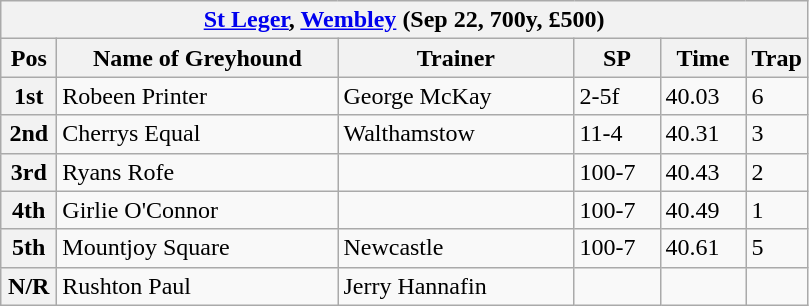<table class="wikitable">
<tr>
<th colspan="6"><a href='#'>St Leger</a>, <a href='#'>Wembley</a> (Sep 22, 700y, £500)</th>
</tr>
<tr>
<th width=30>Pos</th>
<th width=180>Name of Greyhound</th>
<th width=150>Trainer</th>
<th width=50>SP</th>
<th width=50>Time</th>
<th width=30>Trap</th>
</tr>
<tr>
<th>1st</th>
<td>Robeen Printer</td>
<td>George McKay</td>
<td>2-5f</td>
<td>40.03</td>
<td>6</td>
</tr>
<tr>
<th>2nd</th>
<td>Cherrys Equal</td>
<td>Walthamstow</td>
<td>11-4</td>
<td>40.31</td>
<td>3</td>
</tr>
<tr>
<th>3rd</th>
<td>Ryans Rofe</td>
<td></td>
<td>100-7</td>
<td>40.43</td>
<td>2</td>
</tr>
<tr>
<th>4th</th>
<td>Girlie O'Connor</td>
<td></td>
<td>100-7</td>
<td>40.49</td>
<td>1</td>
</tr>
<tr>
<th>5th</th>
<td>Mountjoy Square</td>
<td>Newcastle</td>
<td>100-7</td>
<td>40.61</td>
<td>5</td>
</tr>
<tr>
<th>N/R</th>
<td>Rushton Paul</td>
<td>Jerry Hannafin</td>
<td></td>
<td></td>
<td></td>
</tr>
</table>
